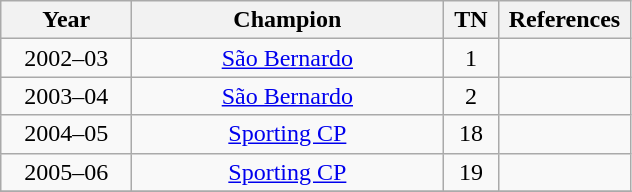<table class="wikitable" style="text-align:center;">
<tr>
<th width="80">Year</th>
<th width="200">Champion</th>
<th width="30">TN</th>
<th width="80">References</th>
</tr>
<tr>
<td>2002–03</td>
<td><a href='#'>São Bernardo</a></td>
<td>1</td>
<td></td>
</tr>
<tr>
<td>2003–04</td>
<td><a href='#'>São Bernardo</a></td>
<td>2</td>
<td></td>
</tr>
<tr>
<td>2004–05</td>
<td><a href='#'>Sporting CP</a></td>
<td>18</td>
<td></td>
</tr>
<tr>
<td>2005–06</td>
<td><a href='#'>Sporting CP</a></td>
<td>19</td>
<td></td>
</tr>
<tr>
</tr>
</table>
